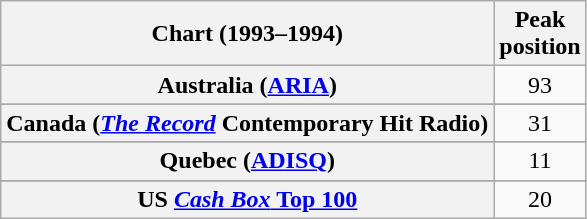<table class="wikitable sortable plainrowheaders" style="text-align:center">
<tr>
<th scope="col">Chart (1993–1994)</th>
<th scope="col">Peak<br>position</th>
</tr>
<tr>
<th scope="row">Australia (<a href='#'>ARIA</a>)</th>
<td>93</td>
</tr>
<tr>
</tr>
<tr>
</tr>
<tr>
<th scope="row">Canada (<em><a href='#'>The Record</a></em> Contemporary Hit Radio)</th>
<td>31</td>
</tr>
<tr>
</tr>
<tr>
</tr>
<tr>
<th scope="row">Quebec (<a href='#'>ADISQ</a>)</th>
<td>11</td>
</tr>
<tr>
</tr>
<tr>
</tr>
<tr>
<th scope="row">US <a href='#'><em>Cash Box</em> Top 100</a></th>
<td>20</td>
</tr>
</table>
